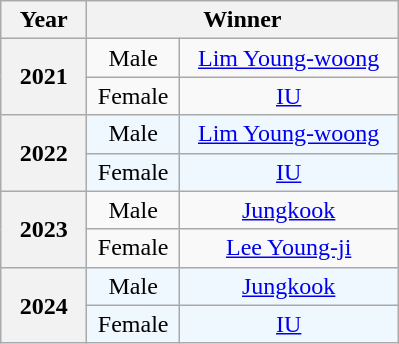<table class="wikitable plainrowheaders" style="text-align: center">
<tr>
<th scope="col" width="50">Year</th>
<th scope="col" width="200" colspan="2">Winner</th>
</tr>
<tr>
<th scope="row" style="text-align:center;" rowspan=2>2021</th>
<td>Male</td>
<td><a href='#'>Lim Young-woong</a></td>
</tr>
<tr>
<td>Female</td>
<td><a href='#'>IU</a></td>
</tr>
<tr style="background:#F0F8FF">
<th scope="row" style="text-align:center;" rowspan=2>2022</th>
<td>Male</td>
<td><a href='#'>Lim Young-woong</a></td>
</tr>
<tr style="background:#F0F8FF">
<td>Female</td>
<td><a href='#'>IU</a></td>
</tr>
<tr>
<th scope="row" style="text-align:center;" rowspan=2>2023</th>
<td>Male</td>
<td><a href='#'>Jungkook</a></td>
</tr>
<tr>
<td>Female</td>
<td><a href='#'>Lee Young-ji</a></td>
</tr>
<tr style="background:#F0F8FF">
<th scope="row" style="text-align:center;" rowspan=2>2024</th>
<td>Male</td>
<td><a href='#'>Jungkook</a></td>
</tr>
<tr style="background:#F0F8FF">
<td>Female</td>
<td><a href='#'>IU</a></td>
</tr>
</table>
